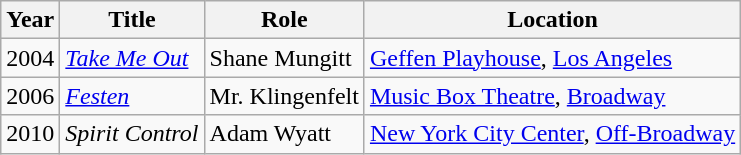<table class="wikitable sortable">
<tr>
<th>Year</th>
<th>Title</th>
<th>Role</th>
<th>Location</th>
</tr>
<tr>
<td>2004</td>
<td><em><a href='#'>Take Me Out</a></em></td>
<td>Shane Mungitt</td>
<td><a href='#'>Geffen Playhouse</a>, <a href='#'>Los Angeles</a></td>
</tr>
<tr>
<td>2006</td>
<td><em><a href='#'>Festen</a></em></td>
<td>Mr. Klingenfelt</td>
<td><a href='#'>Music Box Theatre</a>, <a href='#'>Broadway</a></td>
</tr>
<tr>
<td>2010</td>
<td><em>Spirit Control</em></td>
<td>Adam Wyatt</td>
<td><a href='#'>New York City Center</a>, <a href='#'>Off-Broadway</a></td>
</tr>
</table>
